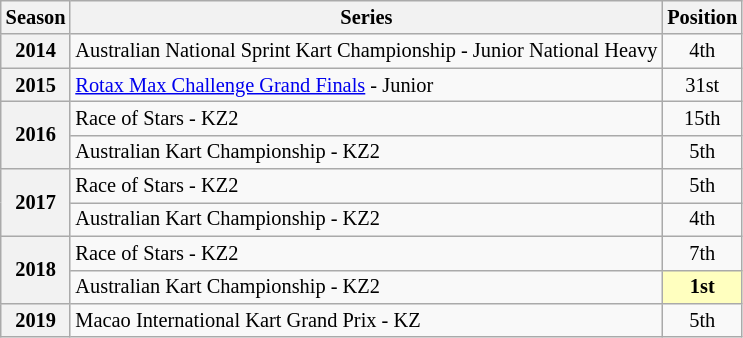<table class="wikitable" style="font-size: 85%; text-align:center">
<tr>
<th>Season</th>
<th>Series</th>
<th>Position</th>
</tr>
<tr>
<th>2014</th>
<td align="left">Australian National Sprint Kart Championship - Junior National Heavy</td>
<td>4th</td>
</tr>
<tr>
<th>2015</th>
<td align="left"><a href='#'>Rotax Max Challenge Grand Finals</a> - Junior</td>
<td>31st</td>
</tr>
<tr>
<th rowspan=2>2016</th>
<td align="left">Race of Stars - KZ2</td>
<td>15th</td>
</tr>
<tr>
<td align="left">Australian Kart Championship - KZ2</td>
<td>5th</td>
</tr>
<tr>
<th rowspan=2>2017</th>
<td align="left">Race of Stars - KZ2</td>
<td>5th</td>
</tr>
<tr>
<td align="left">Australian Kart Championship - KZ2</td>
<td>4th</td>
</tr>
<tr>
<th rowspan=2>2018</th>
<td align="left">Race of Stars - KZ2</td>
<td>7th</td>
</tr>
<tr>
<td align="left">Australian Kart Championship - KZ2</td>
<td align="center" style="background: #ffffbf"><strong>1st</strong></td>
</tr>
<tr>
<th>2019</th>
<td align="left">Macao International Kart Grand Prix - KZ</td>
<td>5th</td>
</tr>
</table>
